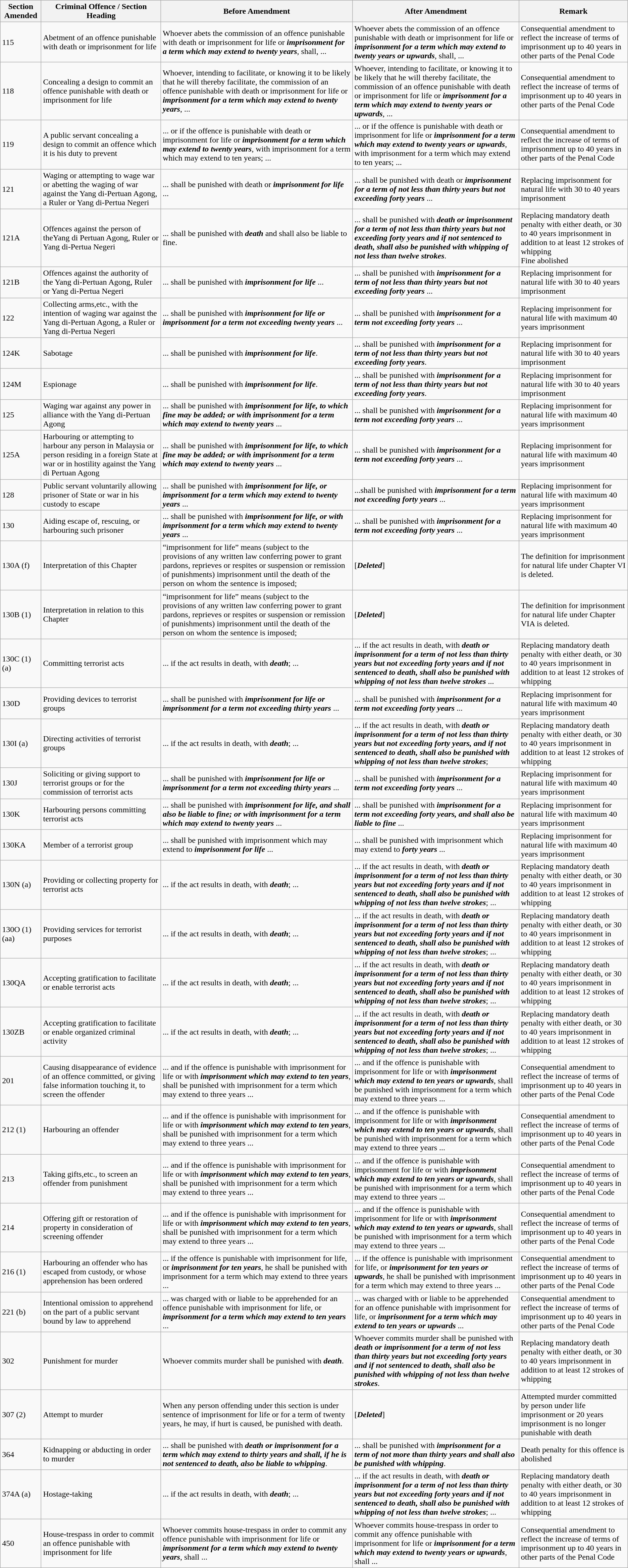<table class="wikitable">
<tr>
<th>Section Amended</th>
<th>Criminal Offence / Section Heading</th>
<th>Before Amendment</th>
<th>After Amendment</th>
<th>Remark</th>
</tr>
<tr>
<td>115</td>
<td>Abetment of an offence punishable with death or imprisonment for life</td>
<td>Whoever abets the commission of an offence punishable with death or imprisonment for life or <strong><em>imprisonment for a term which may extend to twenty years</em></strong>, shall, ...</td>
<td>Whoever abets the commission of an offence punishable with death or imprisonment for life or <strong><em>imprisonment for a term which may extend to twenty years or upwards</em></strong>, shall, ...</td>
<td>Consequential amendment to reflect the increase of terms of imprisonment up to 40 years in other parts of the Penal Code</td>
</tr>
<tr>
<td>118</td>
<td>Concealing a design to commit an offence punishable with death or imprisonment for life</td>
<td>Whoever, intending to facilitate, or knowing it to be likely that he will thereby facilitate, the commission of an offence punishable with death or imprisonment for life or <strong><em>imprisonment for a term which may extend to twenty years</em></strong>, ...</td>
<td>Whoever, intending to facilitate, or knowing it to be likely that he will thereby facilitate, the commission of an offence punishable with death or imprisonment for life or <strong><em>imprisonment for a term which may extend to twenty years or upwards</em></strong>, ...</td>
<td>Consequential amendment to reflect the increase of terms of imprisonment up to 40 years in other parts of the Penal Code</td>
</tr>
<tr>
<td>119</td>
<td>A public servant concealing a design to commit an offence which it is his duty to prevent</td>
<td>... or if the offence is punishable with death or imprisonment for life or <strong><em>imprisonment for a term which may extend to twenty years</em></strong>, with imprisonment for a term which may extend to ten years; ...</td>
<td>... or if the offence is punishable with death or imprisonment for life or <strong><em>imprisonment for a term which may extend to twenty years or upwards</em></strong>, with imprisonment for a term which may extend to ten years; ...</td>
<td>Consequential amendment to reflect the increase of terms of imprisonment up to 40 years in other parts of the Penal Code</td>
</tr>
<tr>
<td>121</td>
<td>Waging or attempting to wage war or abetting the waging of war against the Yang di-Pertuan Agong, a Ruler or Yang di-Pertua Negeri</td>
<td>... shall be punished with death or <strong><em>imprisonment for life</em></strong> ...</td>
<td>... shall be punished with death or <strong><em>imprisonment for a term of not less than thirty years but not exceeding forty years</em></strong> ...</td>
<td>Replacing imprisonment for natural life with 30 to 40 years imprisonment</td>
</tr>
<tr>
<td>121A</td>
<td>Offences against the person of theYang di Pertuan Agong, Ruler or Yang di-Pertua Negeri</td>
<td>... shall be punished with <strong><em>death</em></strong> and shall also be liable to fine.</td>
<td>... shall be punished with <strong><em>death or imprisonment for a term of not less than thirty years but not exceeding forty years and if not sentenced to death, shall also be punished with whipping of not less than twelve strokes</em></strong>.</td>
<td>Replacing mandatory death penalty with either death, or 30 to 40 years imprisonment in addition to at least 12 strokes of whipping<br>Fine abolished</td>
</tr>
<tr>
<td>121B</td>
<td>Offences against the authority of the Yang di-Pertuan Agong, Ruler or Yang di-Pertua Negeri</td>
<td>... shall be punished with <strong><em>imprisonment for life</em></strong> ...</td>
<td>... shall be punished with <strong><em>imprisonment for a term of not less than thirty years but not exceeding forty years</em></strong> ...</td>
<td>Replacing imprisonment for natural life with 30 to 40 years imprisonment</td>
</tr>
<tr>
<td>122</td>
<td>Collecting arms,etc., with the intention of waging war against the Yang di-Pertuan Agong, a Ruler or Yang di-Pertua Negeri</td>
<td>... shall be punished with <strong><em>imprisonment for life or imprisonment for a term not exceeding twenty years</em></strong> ...</td>
<td>... shall be punished with <strong><em>imprisonment for a term not exceeding forty years</em></strong> ...</td>
<td>Replacing imprisonment for natural life with maximum 40 years imprisonment</td>
</tr>
<tr>
<td>124K</td>
<td>Sabotage</td>
<td>... shall be punished with <strong><em>imprisonment for life</em></strong>.</td>
<td>... shall be punished with <strong><em>imprisonment for a term of not less than thirty years but not exceeding forty years</em></strong>.</td>
<td>Replacing imprisonment for natural life with 30 to 40 years imprisonment</td>
</tr>
<tr>
<td>124M</td>
<td>Espionage</td>
<td>... shall be punished with <strong><em>imprisonment for life</em></strong>.</td>
<td>... shall be punished with <strong><em>imprisonment for a term of not less than thirty years but not exceeding forty years</em></strong>.</td>
<td>Replacing imprisonment for natural life with 30 to 40 years imprisonment</td>
</tr>
<tr>
<td>125</td>
<td>Waging war against any power in alliance with the Yang di-Pertuan Agong</td>
<td>... shall be punished with <strong><em>imprisonment for life, to which fine may be added; or with imprisonment for a term which may extend to twenty years</em></strong> ...</td>
<td>... shall be punished with <strong><em>imprisonment for a term not exceeding forty years</em></strong> ...</td>
<td>Replacing imprisonment for natural life with maximum 40 years imprisonment</td>
</tr>
<tr>
<td>125A</td>
<td>Harbouring or attempting to harbour any person in Malaysia or person residing in a foreign State at war or in hostility against the Yang di Pertuan Agong</td>
<td>... shall be punished with <strong><em>imprisonment for life, to which fine may be added; or with imprisonment for a term which may extend to twenty years</em></strong> ...</td>
<td>... shall be punished with <strong><em>imprisonment for a term not exceeding forty years</em></strong> ...</td>
<td>Replacing imprisonment for natural life with maximum 40 years imprisonment</td>
</tr>
<tr>
<td>128</td>
<td>Public servant voluntarily allowing prisoner of State or war in his custody to escape</td>
<td>... shall be punished with <strong><em>imprisonment for life, or imprisonment for a term which may extend to twenty years</em></strong> ...</td>
<td>...shall be punished with <strong><em>imprisonment for a term not exceeding forty years</em></strong> ...</td>
<td>Replacing imprisonment for natural life with maximum 40 years imprisonment</td>
</tr>
<tr>
<td>130</td>
<td>Aiding escape of, rescuing, or harbouring such prisoner</td>
<td>... shall be punished with <strong><em>imprisonment for life, or with imprisonment for a term which may extend to twenty years</em></strong> ...</td>
<td>... shall be punished with <strong><em>imprisonment for a term not exceeding forty years</em></strong> ...</td>
<td>Replacing imprisonment for natural life with maximum 40 years imprisonment</td>
</tr>
<tr>
<td>130A (f)</td>
<td>Interpretation of this Chapter</td>
<td>“imprisonment for life” means (subject to the provisions of any written law conferring power to grant pardons, reprieves or respites or suspension or remission of punishments) imprisonment until the death of the person on whom the sentence is imposed;</td>
<td>[<strong><em>Deleted</em></strong>]</td>
<td>The definition for imprisonment for natural life under Chapter VI is deleted.</td>
</tr>
<tr>
<td>130B (1)</td>
<td>Interpretation in relation to this Chapter</td>
<td>“imprisonment for life” means (subject to the provisions of any written law conferring power to grant pardons, reprieves or respites or suspension or remission of punishments) imprisonment until the death of the person on whom the sentence is imposed;</td>
<td>[<strong><em>Deleted</em></strong>]</td>
<td>The definition for imprisonment for natural life under Chapter VIA is deleted.</td>
</tr>
<tr>
<td>130C (1)(a)</td>
<td>Committing terrorist acts</td>
<td>... if the act results in death, with <strong><em>death</em></strong>; ...</td>
<td>... if the act results in death, with <strong><em>death or imprisonment for a term of not less than thirty years but not exceeding forty years and if not sentenced to death, shall also be punished with whipping of not less than twelve strokes</em></strong> ...</td>
<td>Replacing mandatory death penalty with either death, or 30 to 40 years imprisonment in addition to at least 12 strokes of whipping</td>
</tr>
<tr>
<td>130D</td>
<td>Providing devices to terrorist groups</td>
<td>... shall be punished with <strong><em>imprisonment for life or imprisonment for a term not exceeding thirty years</em></strong> ...</td>
<td>... shall be punished with <strong><em>imprisonment for a term not exceeding forty years</em></strong> ...</td>
<td>Replacing imprisonment for natural life with maximum 40 years imprisonment</td>
</tr>
<tr>
<td>130I (a)</td>
<td>Directing activities of terrorist groups</td>
<td>... if the act results in death, with <strong><em>death</em></strong>; ...</td>
<td>... if the act results in death, with <strong><em>death or imprisonment for a term of not less than thirty years but not exceeding forty years, and if not sentenced to death, shall also be punished with whipping of not less than twelve strokes</em></strong>;</td>
<td>Replacing mandatory death penalty with either death, or 30 to 40 years imprisonment in addition to at least 12 strokes of whipping</td>
</tr>
<tr>
<td>130J</td>
<td>Soliciting or giving support to terrorist groups or for the commission of terrorist acts</td>
<td>... shall be punished with <strong><em>imprisonment for life or imprisonment for a term not exceeding thirty years</em></strong> ...</td>
<td>... shall be punished with <strong><em>imprisonment for a term not exceeding forty years</em></strong> ...</td>
<td>Replacing imprisonment for natural life with maximum 40 years imprisonment</td>
</tr>
<tr>
<td>130K</td>
<td>Harbouring persons committing terrorist acts</td>
<td>... shall be punished with <strong><em>imprisonment for life, and shall also be liable to fine; or with imprisonment for a term which may extend to twenty years</em></strong> ...</td>
<td>... shall be punished with <strong><em>imprisonment for a term not exceeding forty years, and shall also be liable to fine</em></strong> ...</td>
<td>Replacing imprisonment for natural life with maximum 40 years imprisonment</td>
</tr>
<tr>
<td>130KA</td>
<td>Member of a terrorist group</td>
<td>... shall be punished with imprisonment which may extend to <strong><em>imprisonment for life</em></strong> ...</td>
<td>... shall be punished with imprisonment which may extend to <strong><em>forty years</em></strong> ...</td>
<td>Replacing imprisonment for natural life with maximum 40 years imprisonment</td>
</tr>
<tr>
<td>130N (a)</td>
<td>Providing or collecting property for terrorist acts</td>
<td>... if the act results in death, with <strong><em>death</em></strong>; ...</td>
<td>... if the act results in death, with <strong><em>death or imprisonment for a term of not less than thirty years but not exceeding forty years and if not sentenced to death, shall also be punished with whipping of not less than twelve strokes</em></strong>; ...</td>
<td>Replacing mandatory death penalty with either death, or 30 to 40 years imprisonment in addition to at least 12 strokes of whipping</td>
</tr>
<tr>
<td>130O (1)(aa)</td>
<td>Providing services for terrorist purposes</td>
<td>... if the act results in death, with <strong><em>death</em></strong>; ...</td>
<td>... if the act results in death, with <strong><em>death or imprisonment for a term of not less than thirty years but not exceeding forty years and if not sentenced to death, shall also be punished with whipping of not less than twelve strokes</em></strong>; ...</td>
<td>Replacing mandatory death penalty with either death, or 30 to 40 years imprisonment in addition to at least 12 strokes of whipping</td>
</tr>
<tr>
<td>130QA</td>
<td>Accepting gratification to facilitate or enable terrorist acts</td>
<td>... if the act results in death, with <strong><em>death</em></strong>; ...</td>
<td>... if the act results in death, with <strong><em>death or imprisonment for a term of not less than thirty years but not exceeding forty years and if not sentenced to death, shall also be punished with whipping of not less than twelve strokes</em></strong>; ...</td>
<td>Replacing mandatory death penalty with either death, or 30 to 40 years imprisonment in addition to at least 12 strokes of whipping</td>
</tr>
<tr>
<td>130ZB</td>
<td>Accepting gratification to facilitate or enable organized criminal activity</td>
<td>... if the act results in death, with <strong><em>death</em></strong>; ...</td>
<td>... if the act results in death, with <strong><em>death or imprisonment for a term of not less than thirty years but not exceeding forty years and if not sentenced to death, shall also be punished with whipping of not less than twelve strokes</em></strong>; ...</td>
<td>Replacing mandatory death penalty with either death, or 30 to 40 years imprisonment in addition to at least 12 strokes of whipping</td>
</tr>
<tr>
<td>201</td>
<td>Causing disappearance of evidence of an offence committed, or giving false information touching it, to screen the offender</td>
<td>... and if the offence is punishable with imprisonment for life or with <strong><em>imprisonment which may extend to ten years</em></strong>, shall be punished with imprisonment for a term which may extend to three years ...</td>
<td>... and if the offence is punishable with imprisonment for life or with <strong><em>imprisonment which may extend to ten years or upwards</em></strong>, shall be punished with imprisonment for a term which may extend to three years ...</td>
<td>Consequential amendment to reflect the increase of terms of imprisonment up to 40 years in other parts of the Penal Code</td>
</tr>
<tr>
<td>212 (1)</td>
<td>Harbouring an offender</td>
<td>... and if the offence is punishable with imprisonment for life or with <strong><em>imprisonment which may extend to ten years</em></strong>, shall be punished with imprisonment for a term which may extend to three years ...</td>
<td>... and if the offence is punishable with imprisonment for life or with <strong><em>imprisonment which may extend to ten years or upwards</em></strong>, shall be punished with imprisonment for a term which may extend to three years ...</td>
<td>Consequential amendment to reflect the increase of terms of imprisonment up to 40 years in other parts of the Penal Code</td>
</tr>
<tr>
<td>213</td>
<td>Taking gifts,etc., to screen an offender from punishment</td>
<td>... and if the offence is punishable with imprisonment for life or with <strong><em>imprisonment which may extend to ten years</em></strong>, shall be punished with imprisonment for a term which may extend to three years ...</td>
<td>... and if the offence is punishable with imprisonment for life or with <strong><em>imprisonment which may extend to ten years or upwards</em></strong>, shall be punished with imprisonment for a term which may extend to three years ...</td>
<td>Consequential amendment to reflect the increase of terms of imprisonment up to 40 years in other parts of the Penal Code</td>
</tr>
<tr>
<td>214</td>
<td>Offering gift or restoration of property in consideration of screening offender</td>
<td>... and if the offence is punishable with imprisonment for life or with <strong><em>imprisonment which may extend to ten years</em></strong>, shall be punished with imprisonment for a term which may extend to three years ...</td>
<td>... and if the offence is punishable with imprisonment for life or with <strong><em>imprisonment which may extend to ten years or upwards</em></strong>, shall be punished with imprisonment for a term which may extend to three years ...</td>
<td>Consequential amendment to reflect the increase of terms of imprisonment up to 40 years in other parts of the Penal Code</td>
</tr>
<tr>
<td>216 (1)</td>
<td>Harbouring an offender who has escaped from custody, or whose apprehension has been ordered</td>
<td>... if the offence is punishable with imprisonment for life, or <strong><em>imprisonment for ten years</em></strong>, he shall be punished with imprisonment for a term which may extend to three years ...</td>
<td>... if the offence is punishable with imprisonment for life, or <strong><em>imprisonment for ten years or upwards</em></strong>, he shall be punished with imprisonment for a term which may extend to three years ...</td>
<td>Consequential amendment to reflect the increase of terms of imprisonment up to 40 years in other parts of the Penal Code</td>
</tr>
<tr>
<td>221 (b)</td>
<td>Intentional omission to apprehend on the part of a public servant bound by law to apprehend</td>
<td>... was charged with or liable to be apprehended for an offence punishable with imprisonment for life, or <strong><em>imprisonment for a term which may extend to ten years</em></strong> ...</td>
<td>... was charged with or liable to be apprehended for an offence punishable with imprisonment for life, or <strong><em>imprisonment for a term which may extend to ten years or upwards</em></strong> ...</td>
<td>Consequential amendment to reflect the increase of terms of imprisonment up to 40 years in other parts of the Penal Code</td>
</tr>
<tr>
<td>302</td>
<td>Punishment for murder</td>
<td>Whoever commits murder shall be punished with <strong><em>death</em></strong>.</td>
<td>Whoever commits murder shall be punished with <strong><em>death or imprisonment for a term of not less than thirty years but not exceeding forty years and if not sentenced to death, shall also be punished with whipping of not less than twelve strokes</em></strong>.</td>
<td>Replacing mandatory death penalty with either death, or 30 to 40 years imprisonment in addition to at least 12 strokes of whipping</td>
</tr>
<tr>
<td>307 (2)</td>
<td>Attempt to murder</td>
<td>When any person offending under this section is under sentence of imprisonment for life or for a term of twenty years, he may, if hurt is caused, be punished with death.</td>
<td>[<strong><em>Deleted</em></strong>]</td>
<td>Attempted murder committed by person under life imprisonment or 20 years imprisonment is no longer punishable with death</td>
</tr>
<tr>
<td>364</td>
<td>Kidnapping or abducting in order to murder</td>
<td>... shall be punished with <strong><em>death or imprisonment for a term which may extend to thirty years and shall, if he is not sentenced to death, also be liable to whipping</em></strong>.</td>
<td>... shall be punished with <strong><em>imprisonment for a term of not more than thirty years and shall also be punished with whipping</em></strong>.</td>
<td>Death penalty for this offence is abolished</td>
</tr>
<tr>
<td>374A (a)</td>
<td>Hostage-taking</td>
<td>... if the act results in death, with <strong><em>death</em></strong>; ...</td>
<td>... if the act results in death, with <strong><em>death or imprisonment for a term of not less than thirty years but not exceeding forty years and if not sentenced to death, shall also be punished with whipping of not less than twelve strokes</em></strong>; ...</td>
<td>Replacing mandatory death penalty with either death, or 30 to 40 years imprisonment in addition to at least 12 strokes of whipping</td>
</tr>
<tr>
<td>450</td>
<td>House-trespass in order to commit an offence punishable with imprisonment for life</td>
<td>Whoever commits house-trespass in order to commit any offence punishable with imprisonment for life or <strong><em>imprisonment for a term which may extend to twenty years</em></strong>, shall ...</td>
<td>Whoever commits house-trespass in order to commit any offence punishable with imprisonment for life or <strong><em>imprisonment for a term which may extend to twenty years or upwards</em></strong>, shall ...</td>
<td>Consequential amendment to reflect the increase of terms of imprisonment up to 40 years in other parts of the Penal Code</td>
</tr>
</table>
